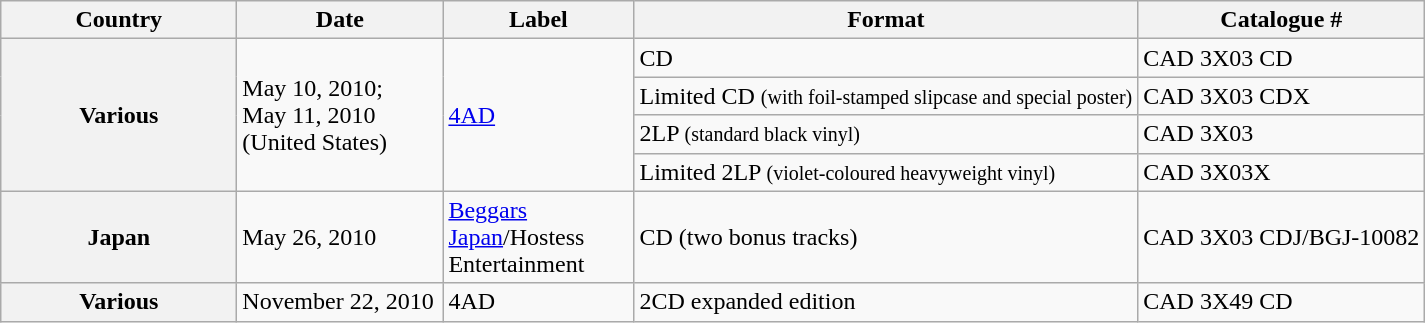<table class="wikitable plainrowheaders">
<tr>
<th style="width:150px;">Country</th>
<th style="width:130px;">Date</th>
<th style="width:120px;">Label</th>
<th>Format</th>
<th>Catalogue #</th>
</tr>
<tr>
<th scope="row" rowspan="4">Various</th>
<td rowspan="4">May 10, 2010;<br>May 11, 2010 (United States)</td>
<td rowspan="4"><a href='#'>4AD</a></td>
<td>CD</td>
<td>CAD 3X03 CD</td>
</tr>
<tr>
<td>Limited CD <small>(with foil-stamped slipcase and special poster)</small></td>
<td>CAD 3X03 CDX</td>
</tr>
<tr>
<td>2LP <small>(standard black vinyl)</small></td>
<td>CAD 3X03</td>
</tr>
<tr>
<td>Limited 2LP <small>(violet-coloured heavyweight vinyl)</small></td>
<td>CAD 3X03X</td>
</tr>
<tr>
<th scope="row">Japan</th>
<td>May 26, 2010</td>
<td><a href='#'>Beggars Japan</a>/Hostess Entertainment</td>
<td>CD (two bonus tracks)</td>
<td>CAD 3X03 CDJ/BGJ-10082</td>
</tr>
<tr>
<th scope="row">Various</th>
<td>November 22, 2010</td>
<td>4AD</td>
<td>2CD expanded edition</td>
<td>CAD 3X49 CD</td>
</tr>
</table>
